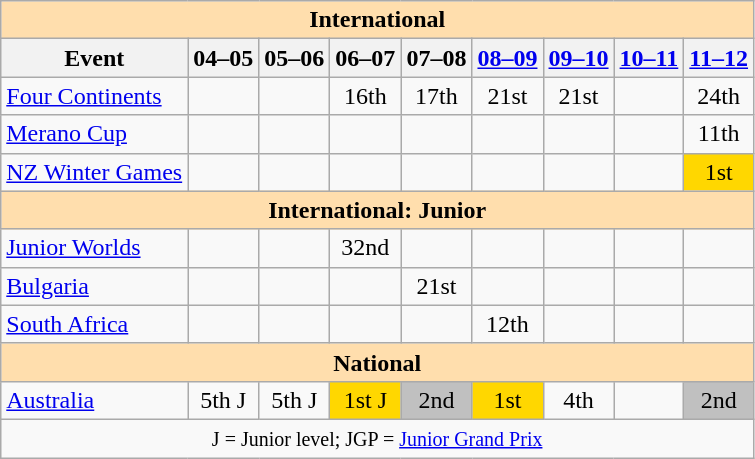<table class="wikitable" style="text-align:center">
<tr>
<th style="background-color: #ffdead; " colspan=9 align=center>International</th>
</tr>
<tr>
<th>Event</th>
<th>04–05</th>
<th>05–06</th>
<th>06–07</th>
<th>07–08</th>
<th><a href='#'>08–09</a></th>
<th><a href='#'>09–10</a></th>
<th><a href='#'>10–11</a></th>
<th><a href='#'>11–12</a></th>
</tr>
<tr>
<td align=left><a href='#'>Four Continents</a></td>
<td></td>
<td></td>
<td>16th</td>
<td>17th</td>
<td>21st</td>
<td>21st</td>
<td></td>
<td>24th</td>
</tr>
<tr>
<td align=left><a href='#'>Merano Cup</a></td>
<td></td>
<td></td>
<td></td>
<td></td>
<td></td>
<td></td>
<td></td>
<td>11th</td>
</tr>
<tr>
<td align=left><a href='#'>NZ Winter Games</a></td>
<td></td>
<td></td>
<td></td>
<td></td>
<td></td>
<td></td>
<td></td>
<td bgcolor=gold>1st</td>
</tr>
<tr>
<th style="background-color: #ffdead; " colspan=9 align=center>International: Junior</th>
</tr>
<tr>
<td align=left><a href='#'>Junior Worlds</a></td>
<td></td>
<td></td>
<td>32nd</td>
<td></td>
<td></td>
<td></td>
<td></td>
<td></td>
</tr>
<tr>
<td align=left> <a href='#'>Bulgaria</a></td>
<td></td>
<td></td>
<td></td>
<td>21st</td>
<td></td>
<td></td>
<td></td>
<td></td>
</tr>
<tr>
<td align=left> <a href='#'>South Africa</a></td>
<td></td>
<td></td>
<td></td>
<td></td>
<td>12th</td>
<td></td>
<td></td>
<td></td>
</tr>
<tr>
<th style="background-color: #ffdead; " colspan=9 align=center>National</th>
</tr>
<tr>
<td align=left><a href='#'>Australia</a></td>
<td>5th J</td>
<td>5th J</td>
<td bgcolor=gold>1st J</td>
<td bgcolor=silver>2nd</td>
<td bgcolor=gold>1st</td>
<td>4th</td>
<td></td>
<td bgcolor=silver>2nd</td>
</tr>
<tr>
<td colspan=9 align=center><small> J = Junior level; JGP = <a href='#'>Junior Grand Prix</a> </small></td>
</tr>
</table>
